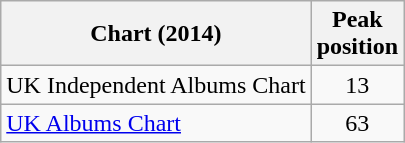<table class="wikitable sortable">
<tr>
<th>Chart (2014)</th>
<th>Peak<br>position</th>
</tr>
<tr>
<td align="left">UK Independent Albums Chart</td>
<td style="text-align:center;">13</td>
</tr>
<tr>
<td align="left"><a href='#'>UK Albums Chart</a></td>
<td style="text-align:center;">63</td>
</tr>
</table>
